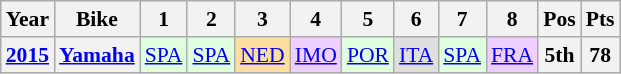<table class="wikitable" style="text-align:center; font-size:90%;">
<tr>
<th>Year</th>
<th>Bike</th>
<th>1</th>
<th>2</th>
<th>3</th>
<th>4</th>
<th>5</th>
<th>6</th>
<th>7</th>
<th>8</th>
<th>Pos</th>
<th>Pts</th>
</tr>
<tr>
<th><a href='#'>2015</a></th>
<th><a href='#'>Yamaha</a></th>
<td style="background:#dfffdf;"><a href='#'>SPA</a><br></td>
<td style="background:#dfffdf;"><a href='#'>SPA</a><br></td>
<td style="background:#ffdf9f;"><a href='#'>NED</a><br></td>
<td style="background:#efcfff;"><a href='#'>IMO</a><br></td>
<td style="background:#dfffdf;"><a href='#'>POR</a><br></td>
<td style="background:#dfdfdf;"><a href='#'>ITA</a><br></td>
<td style="background:#dfffdf;"><a href='#'>SPA</a><br></td>
<td style="background:#efcfff;"><a href='#'>FRA</a><br></td>
<th>5th</th>
<th>78</th>
</tr>
</table>
